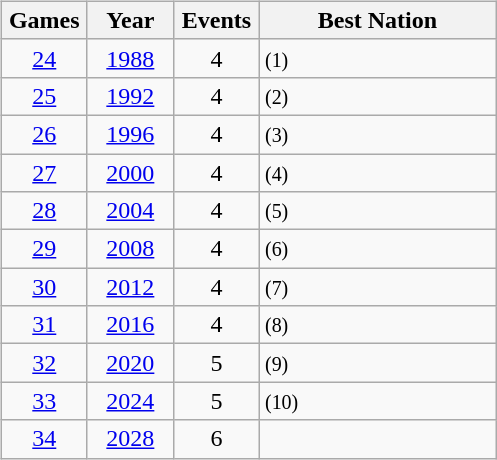<table>
<tr>
<td><br><table class=wikitable>
<tr>
<th width=50>Games</th>
<th width=50>Year</th>
<th width=50>Events</th>
<th width=150>Best Nation</th>
</tr>
<tr>
<td align=center><a href='#'>24</a></td>
<td align=center><a href='#'>1988</a></td>
<td align=center>4</td>
<td> <small>(1)</small></td>
</tr>
<tr>
<td align=center><a href='#'>25</a></td>
<td align=center><a href='#'>1992</a></td>
<td align=center>4</td>
<td> <small>(2)</small></td>
</tr>
<tr>
<td align=center><a href='#'>26</a></td>
<td align=center><a href='#'>1996</a></td>
<td align=center>4</td>
<td> <small>(3)</small></td>
</tr>
<tr>
<td align=center><a href='#'>27</a></td>
<td align=center><a href='#'>2000</a></td>
<td align=center>4</td>
<td> <small>(4)</small></td>
</tr>
<tr>
<td align=center><a href='#'>28</a></td>
<td align=center><a href='#'>2004</a></td>
<td align=center>4</td>
<td> <small>(5)</small></td>
</tr>
<tr>
<td align=center><a href='#'>29</a></td>
<td align=center><a href='#'>2008</a></td>
<td align=center>4</td>
<td> <small>(6)</small></td>
</tr>
<tr>
<td align=center><a href='#'>30</a></td>
<td align=center><a href='#'>2012</a></td>
<td align=center>4</td>
<td> <small>(7)</small></td>
</tr>
<tr>
<td align=center><a href='#'>31</a></td>
<td align=center><a href='#'>2016</a></td>
<td align=center>4</td>
<td> <small>(8)</small></td>
</tr>
<tr>
<td align=center><a href='#'>32</a></td>
<td align=center><a href='#'>2020</a></td>
<td align=center>5</td>
<td> <small>(9)</small></td>
</tr>
<tr>
<td align=center><a href='#'>33</a></td>
<td align=center><a href='#'>2024</a></td>
<td align=center>5</td>
<td> <small>(10)</small></td>
</tr>
<tr>
<td align=center><a href='#'>34</a></td>
<td align=center><a href='#'>2028</a></td>
<td align=center>6</td>
<td></td>
</tr>
</table>
</td>
</tr>
</table>
